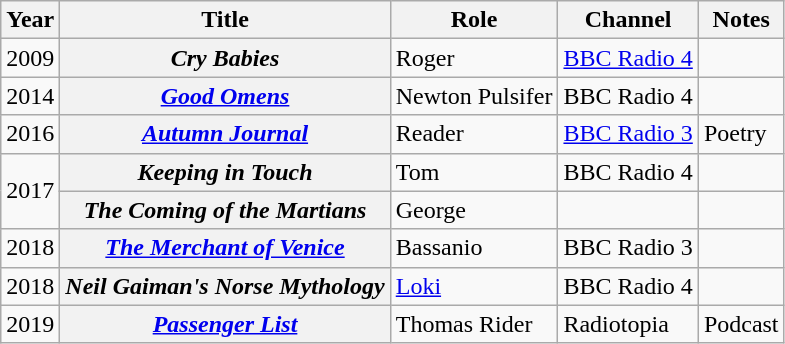<table class="wikitable plainrowheaders sortable">
<tr>
<th scope="col">Year</th>
<th scope="col">Title</th>
<th scope="col">Role</th>
<th scope="col">Channel</th>
<th scope="col">Notes</th>
</tr>
<tr>
<td>2009</td>
<th scope="row"><em>Cry Babies</em></th>
<td>Roger</td>
<td><a href='#'>BBC Radio 4</a></td>
<td></td>
</tr>
<tr>
<td>2014</td>
<th scope="row"><em><a href='#'>Good Omens</a></em></th>
<td>Newton Pulsifer</td>
<td>BBC Radio 4</td>
<td></td>
</tr>
<tr>
<td>2016</td>
<th scope="row"><em><a href='#'>Autumn Journal</a></em></th>
<td>Reader</td>
<td><a href='#'>BBC Radio 3</a></td>
<td>Poetry</td>
</tr>
<tr>
<td rowspan="2">2017</td>
<th scope="row"><em>Keeping in Touch</em></th>
<td>Tom</td>
<td>BBC Radio 4</td>
<td></td>
</tr>
<tr>
<th scope="row" data-sort-value="Coming of the Martians, The"><em>The Coming of the Martians</em></th>
<td>George</td>
<td></td>
<td></td>
</tr>
<tr>
<td>2018</td>
<th scope="row" data-sort-value="Merchant of Venice, The"><em><a href='#'>The Merchant of Venice</a></em></th>
<td>Bassanio</td>
<td>BBC Radio 3</td>
<td></td>
</tr>
<tr>
<td>2018</td>
<th scope="row"><em>Neil Gaiman's Norse Mythology</em></th>
<td><a href='#'>Loki</a></td>
<td>BBC Radio 4</td>
<td></td>
</tr>
<tr>
<td>2019</td>
<th scope="row"><a href='#'><em>Passenger List</em></a></th>
<td>Thomas Rider</td>
<td>Radiotopia</td>
<td>Podcast</td>
</tr>
</table>
